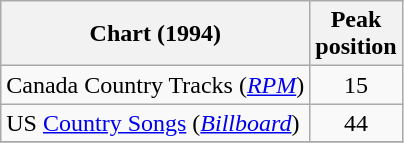<table class="wikitable sortable">
<tr>
<th>Chart (1994)</th>
<th>Peak<br>position</th>
</tr>
<tr>
<td>Canada Country Tracks (<em><a href='#'>RPM</a></em>)</td>
<td align="center">15</td>
</tr>
<tr>
<td>US <a href='#'>Country Songs</a> (<em><a href='#'>Billboard</a></em>)</td>
<td align="center">44</td>
</tr>
<tr>
</tr>
</table>
